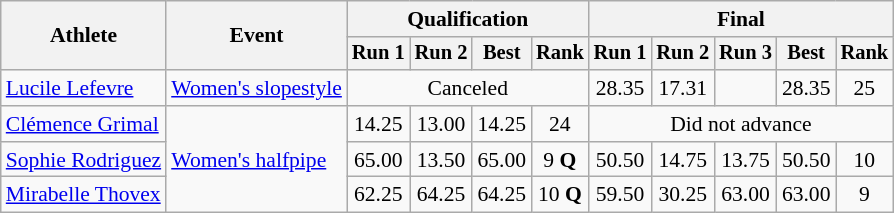<table class="wikitable" style="font-size:90%">
<tr>
<th rowspan="2">Athlete</th>
<th rowspan="2">Event</th>
<th colspan="4">Qualification</th>
<th colspan="5">Final</th>
</tr>
<tr style="font-size:95%">
<th>Run 1</th>
<th>Run 2</th>
<th>Best</th>
<th>Rank</th>
<th>Run 1</th>
<th>Run 2</th>
<th>Run 3</th>
<th>Best</th>
<th>Rank</th>
</tr>
<tr align=center>
<td align=left><a href='#'>Lucile Lefevre</a></td>
<td align=left><a href='#'>Women's slopestyle</a></td>
<td colspan=4>Canceled</td>
<td>28.35</td>
<td>17.31</td>
<td></td>
<td>28.35</td>
<td>25</td>
</tr>
<tr align=center>
<td align=left><a href='#'>Clémence Grimal</a></td>
<td align=left rowspan=3><a href='#'>Women's halfpipe</a></td>
<td>14.25</td>
<td>13.00</td>
<td>14.25</td>
<td>24</td>
<td colspan=5>Did not advance</td>
</tr>
<tr align=center>
<td align=left><a href='#'>Sophie Rodriguez</a></td>
<td>65.00</td>
<td>13.50</td>
<td>65.00</td>
<td>9 <strong>Q</strong></td>
<td>50.50</td>
<td>14.75</td>
<td>13.75</td>
<td>50.50</td>
<td>10</td>
</tr>
<tr align=center>
<td align=left><a href='#'>Mirabelle Thovex</a></td>
<td>62.25</td>
<td>64.25</td>
<td>64.25</td>
<td>10 <strong>Q</strong></td>
<td>59.50</td>
<td>30.25</td>
<td>63.00</td>
<td>63.00</td>
<td>9</td>
</tr>
</table>
